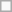<table class=wikitable>
<tr>
<td> </td>
</tr>
</table>
